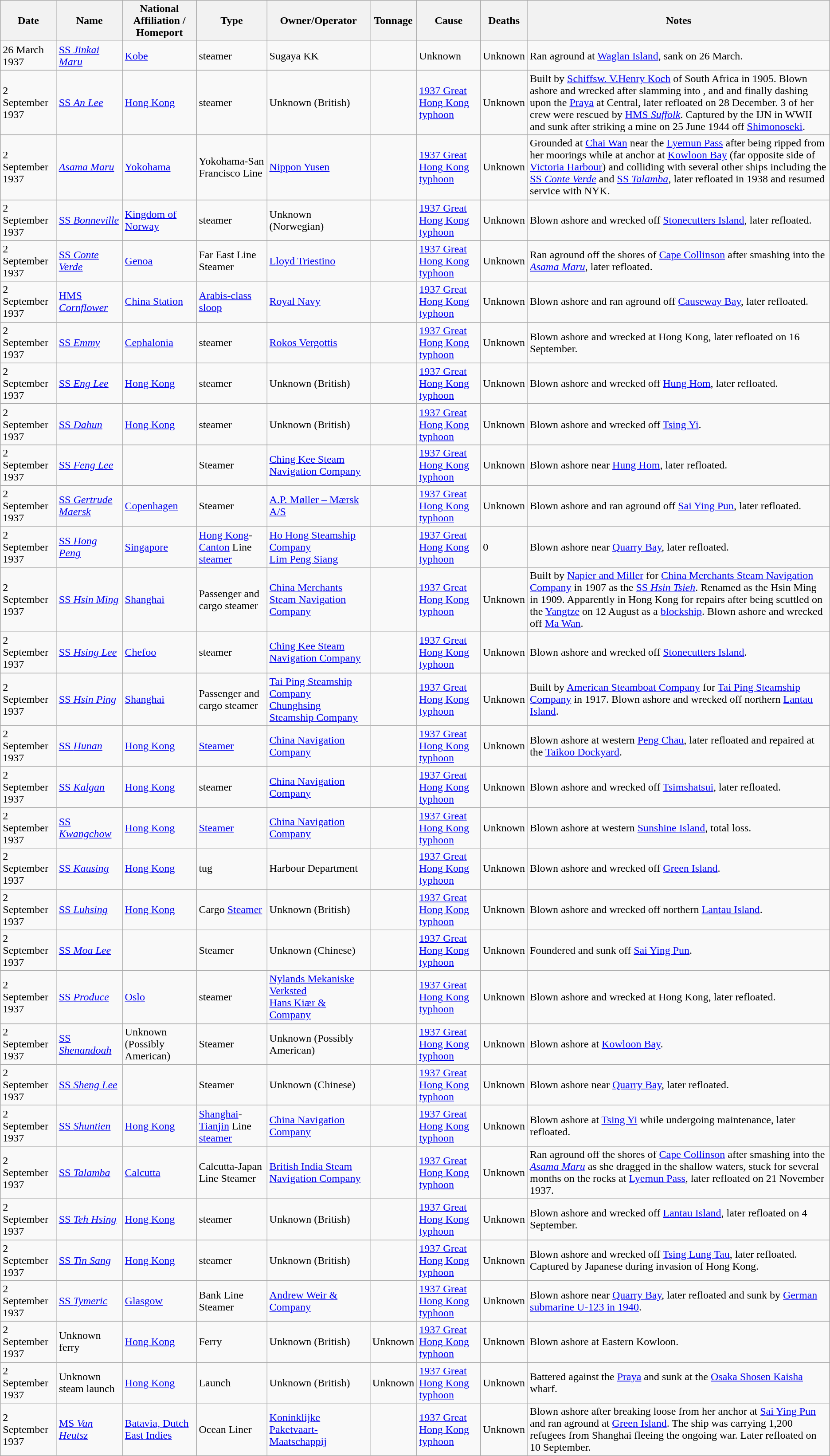<table class="wikitable sortable" align="center">
<tr>
<th data-sort-type=date>Date<br></th>
<th>Name</th>
<th>National Affiliation / Homeport</th>
<th>Type</th>
<th>Owner/Operator</th>
<th data-sort-type="number">Tonnage</th>
<th>Cause</th>
<th data-sort-type="number">Deaths</th>
<th>Notes</th>
</tr>
<tr>
<td>26 March 1937</td>
<td><a href='#'>SS <em>Jinkai Maru</em></a></td>
<td> <a href='#'>Kobe</a></td>
<td>steamer</td>
<td>Sugaya KK</td>
<td></td>
<td>Unknown</td>
<td>Unknown</td>
<td>Ran aground at <a href='#'>Waglan Island</a>, sank on 26 March.</td>
</tr>
<tr>
<td>2 September 1937</td>
<td><a href='#'>SS <em>An Lee</em></a></td>
<td> <a href='#'>Hong Kong</a></td>
<td>steamer</td>
<td>Unknown (British)</td>
<td></td>
<td><a href='#'>1937 Great Hong Kong typhoon</a></td>
<td>Unknown</td>
<td>Built by <a href='#'>Schiffsw. V.Henry Koch</a> of South Africa in 1905. Blown ashore and wrecked after slamming into ,  and  and finally dashing upon the <a href='#'>Praya</a> at Central, later refloated on 28 December. 3 of her crew were rescued by <a href='#'>HMS <em>Suffolk</em></a>. Captured by the IJN in WWII and sunk after striking a mine on 25 June 1944 off <a href='#'>Shimonoseki</a>.</td>
</tr>
<tr>
<td>2 September 1937</td>
<td><em><a href='#'>Asama Maru</a></em></td>
<td> <a href='#'>Yokohama</a></td>
<td>Yokohama-San Francisco Line</td>
<td> <a href='#'>Nippon Yusen</a></td>
<td></td>
<td><a href='#'>1937 Great Hong Kong typhoon</a></td>
<td>Unknown</td>
<td>Grounded at <a href='#'>Chai Wan</a> near the <a href='#'>Lyemun Pass</a> after being ripped from her moorings while at anchor at <a href='#'>Kowloon Bay</a> (far opposite side of <a href='#'>Victoria Harbour</a>) and colliding with several other ships including the <a href='#'>SS <em>Conte Verde</em></a> and <a href='#'>SS <em>Talamba</em></a>, later refloated in 1938 and resumed service with NYK.</td>
</tr>
<tr>
<td>2 September 1937</td>
<td><a href='#'>SS <em>Bonneville</em></a></td>
<td> <a href='#'>Kingdom of Norway</a></td>
<td>steamer</td>
<td>Unknown (Norwegian)</td>
<td></td>
<td><a href='#'>1937 Great Hong Kong typhoon</a></td>
<td>Unknown</td>
<td>Blown ashore and wrecked off <a href='#'>Stonecutters Island</a>, later refloated.</td>
</tr>
<tr>
<td>2 September 1937</td>
<td><a href='#'>SS <em>Conte Verde</em></a></td>
<td> <a href='#'>Genoa</a></td>
<td>Far East Line Steamer</td>
<td><a href='#'>Lloyd Triestino</a></td>
<td></td>
<td><a href='#'>1937 Great Hong Kong typhoon</a></td>
<td>Unknown</td>
<td>Ran aground off the shores of <a href='#'>Cape Collinson</a> after smashing into the <em><a href='#'>Asama Maru</a></em>, later refloated.</td>
</tr>
<tr>
<td>2 September 1937</td>
<td><a href='#'>HMS <em>Cornflower</em></a></td>
<td> <a href='#'>China Station</a></td>
<td><a href='#'>Arabis-class sloop</a></td>
<td> <a href='#'>Royal Navy</a></td>
<td></td>
<td><a href='#'>1937 Great Hong Kong typhoon</a></td>
<td>Unknown</td>
<td>Blown ashore and ran aground off <a href='#'>Causeway Bay</a>, later refloated.</td>
</tr>
<tr>
<td>2 September 1937</td>
<td><a href='#'>SS <em>Emmy</em></a></td>
<td> <a href='#'>Cephalonia</a></td>
<td>steamer</td>
<td><a href='#'>Rokos Vergottis</a></td>
<td></td>
<td><a href='#'>1937 Great Hong Kong typhoon</a></td>
<td>Unknown</td>
<td>Blown ashore and wrecked at Hong Kong, later refloated on 16 September.</td>
</tr>
<tr>
<td>2 September 1937</td>
<td><a href='#'>SS <em>Eng Lee</em></a></td>
<td> <a href='#'>Hong Kong</a></td>
<td>steamer</td>
<td>Unknown (British)</td>
<td></td>
<td><a href='#'>1937 Great Hong Kong typhoon</a></td>
<td>Unknown</td>
<td>Blown ashore and wrecked off <a href='#'>Hung Hom</a>, later refloated.</td>
</tr>
<tr>
<td>2 September 1937</td>
<td><a href='#'>SS <em>Dahun</em></a></td>
<td> <a href='#'>Hong Kong</a></td>
<td>steamer</td>
<td>Unknown (British)</td>
<td></td>
<td><a href='#'>1937 Great Hong Kong typhoon</a></td>
<td>Unknown</td>
<td>Blown ashore and wrecked off <a href='#'>Tsing Yi</a>.</td>
</tr>
<tr>
<td>2 September 1937</td>
<td><a href='#'>SS <em>Feng Lee</em></a></td>
<td></td>
<td>Steamer</td>
<td><a href='#'>Ching Kee Steam Navigation Company</a></td>
<td></td>
<td><a href='#'>1937 Great Hong Kong typhoon</a></td>
<td>Unknown</td>
<td>Blown ashore near <a href='#'>Hung Hom</a>, later refloated.</td>
</tr>
<tr>
<td>2 September 1937</td>
<td><a href='#'>SS <em>Gertrude Maersk</em></a></td>
<td> <a href='#'>Copenhagen</a></td>
<td>Steamer</td>
<td><a href='#'>A.P. Møller – Mærsk A/S</a></td>
<td></td>
<td><a href='#'>1937 Great Hong Kong typhoon</a></td>
<td>Unknown</td>
<td>Blown ashore and ran aground off <a href='#'>Sai Ying Pun</a>, later refloated.</td>
</tr>
<tr>
<td>2 September 1937</td>
<td><a href='#'>SS <em>Hong Peng</em></a></td>
<td> <a href='#'>Singapore</a></td>
<td><a href='#'>Hong Kong</a>-<a href='#'>Canton</a> Line <a href='#'>steamer</a></td>
<td><a href='#'>Ho Hong Steamship Company</a><br><a href='#'>Lim Peng Siang</a></td>
<td></td>
<td><a href='#'>1937 Great Hong Kong typhoon</a></td>
<td>0</td>
<td>Blown ashore near <a href='#'>Quarry Bay</a>, later refloated.</td>
</tr>
<tr>
<td>2 September 1937</td>
<td><a href='#'>SS <em>Hsin Ming</em></a></td>
<td> <a href='#'>Shanghai</a></td>
<td>Passenger and cargo steamer</td>
<td> <a href='#'>China Merchants Steam Navigation Company</a></td>
<td></td>
<td><a href='#'>1937 Great Hong Kong typhoon</a></td>
<td>Unknown</td>
<td>Built by <a href='#'>Napier and Miller</a> for <a href='#'>China Merchants Steam Navigation Company</a> in 1907 as the <a href='#'>SS <em>Hsin Tsieh</em></a>. Renamed as the Hsin Ming in 1909. Apparently in Hong Kong for repairs after being scuttled on the <a href='#'>Yangtze</a> on 12 August as a <a href='#'>blockship</a>. Blown ashore and wrecked off <a href='#'>Ma Wan</a>.</td>
</tr>
<tr>
<td>2 September 1937</td>
<td><a href='#'>SS <em>Hsing Lee</em></a></td>
<td> <a href='#'>Chefoo</a></td>
<td>steamer</td>
<td><a href='#'>Ching Kee Steam Navigation Company</a></td>
<td></td>
<td><a href='#'>1937 Great Hong Kong typhoon</a></td>
<td>Unknown</td>
<td>Blown ashore and wrecked off <a href='#'>Stonecutters Island</a>.</td>
</tr>
<tr>
<td>2 September 1937</td>
<td><a href='#'>SS <em>Hsin Ping</em></a></td>
<td> <a href='#'>Shanghai</a></td>
<td>Passenger and cargo steamer</td>
<td><a href='#'>Tai Ping Steamship Company</a><br><a href='#'>Chunghsing Steamship Company</a></td>
<td></td>
<td><a href='#'>1937 Great Hong Kong typhoon</a></td>
<td>Unknown</td>
<td>Built by <a href='#'>American Steamboat Company</a> for <a href='#'>Tai Ping Steamship Company</a> in 1917. Blown ashore and wrecked off northern <a href='#'>Lantau Island</a>.</td>
</tr>
<tr>
<td>2 September 1937</td>
<td><a href='#'>SS <em>Hunan</em></a></td>
<td> <a href='#'>Hong Kong</a></td>
<td><a href='#'>Steamer</a></td>
<td> <a href='#'>China Navigation Company</a></td>
<td></td>
<td><a href='#'>1937 Great Hong Kong typhoon</a></td>
<td>Unknown</td>
<td>Blown ashore at western <a href='#'>Peng Chau</a>, later refloated and repaired at the <a href='#'>Taikoo Dockyard</a>.</td>
</tr>
<tr>
<td>2 September 1937</td>
<td><a href='#'>SS <em>Kalgan</em></a></td>
<td> <a href='#'>Hong Kong</a></td>
<td>steamer</td>
<td> <a href='#'>China Navigation Company</a></td>
<td></td>
<td><a href='#'>1937 Great Hong Kong typhoon</a></td>
<td>Unknown</td>
<td>Blown ashore and wrecked off <a href='#'>Tsimshatsui</a>, later refloated.</td>
</tr>
<tr>
<td>2 September 1937</td>
<td><a href='#'>SS <em>Kwangchow</em></a></td>
<td> <a href='#'>Hong Kong</a></td>
<td><a href='#'>Steamer</a></td>
<td> <a href='#'>China Navigation Company</a></td>
<td></td>
<td><a href='#'>1937 Great Hong Kong typhoon</a></td>
<td>Unknown</td>
<td>Blown ashore at western <a href='#'>Sunshine Island</a>, total loss.</td>
</tr>
<tr>
<td>2 September 1937</td>
<td><a href='#'>SS <em>Kausing</em></a></td>
<td> <a href='#'>Hong Kong</a></td>
<td>tug</td>
<td>Harbour Department</td>
<td></td>
<td><a href='#'>1937 Great Hong Kong typhoon</a></td>
<td>Unknown</td>
<td>Blown ashore and wrecked off <a href='#'>Green Island</a>.</td>
</tr>
<tr>
<td>2 September 1937</td>
<td><a href='#'>SS <em>Luhsing</em></a></td>
<td> <a href='#'>Hong Kong</a></td>
<td>Cargo <a href='#'>Steamer</a></td>
<td>Unknown (British)</td>
<td></td>
<td><a href='#'>1937 Great Hong Kong typhoon</a></td>
<td>Unknown</td>
<td>Blown ashore and wrecked off northern <a href='#'>Lantau Island</a>.</td>
</tr>
<tr>
<td>2 September 1937</td>
<td><a href='#'>SS <em>Moa Lee</em></a></td>
<td></td>
<td>Steamer</td>
<td>Unknown (Chinese)</td>
<td></td>
<td><a href='#'>1937 Great Hong Kong typhoon</a></td>
<td>Unknown</td>
<td>Foundered and sunk off <a href='#'>Sai Ying Pun</a>.</td>
</tr>
<tr>
<td>2 September 1937</td>
<td><a href='#'>SS <em>Produce</em></a></td>
<td> <a href='#'>Oslo</a></td>
<td>steamer</td>
<td><a href='#'>Nylands Mekaniske Verksted</a><br><a href='#'>Hans Kiær & Company</a></td>
<td></td>
<td><a href='#'>1937 Great Hong Kong typhoon</a></td>
<td>Unknown</td>
<td>Blown ashore and wrecked at Hong Kong, later refloated.</td>
</tr>
<tr>
<td>2 September 1937</td>
<td><a href='#'>SS <em>Shenandoah</em></a></td>
<td>Unknown (Possibly American)</td>
<td>Steamer</td>
<td>Unknown (Possibly American)</td>
<td></td>
<td><a href='#'>1937 Great Hong Kong typhoon</a></td>
<td>Unknown</td>
<td>Blown ashore at <a href='#'>Kowloon Bay</a>.</td>
</tr>
<tr>
<td>2 September 1937</td>
<td><a href='#'>SS <em>Sheng Lee</em></a></td>
<td></td>
<td>Steamer</td>
<td>Unknown (Chinese)</td>
<td></td>
<td><a href='#'>1937 Great Hong Kong typhoon</a></td>
<td>Unknown</td>
<td>Blown ashore near <a href='#'>Quarry Bay</a>, later refloated.</td>
</tr>
<tr>
<td>2 September 1937</td>
<td><a href='#'>SS <em>Shuntien</em></a></td>
<td> <a href='#'>Hong Kong</a></td>
<td><a href='#'>Shanghai</a>-<a href='#'>Tianjin</a> Line <a href='#'>steamer</a></td>
<td> <a href='#'>China Navigation Company</a></td>
<td></td>
<td><a href='#'>1937 Great Hong Kong typhoon</a></td>
<td>Unknown</td>
<td>Blown ashore at <a href='#'>Tsing Yi</a> while undergoing maintenance, later refloated.</td>
</tr>
<tr>
<td>2 September 1937</td>
<td><a href='#'>SS <em>Talamba</em></a></td>
<td> <a href='#'>Calcutta</a></td>
<td>Calcutta-Japan Line Steamer</td>
<td> <a href='#'>British India Steam Navigation Company</a></td>
<td></td>
<td><a href='#'>1937 Great Hong Kong typhoon</a></td>
<td>Unknown</td>
<td>Ran aground off the shores of <a href='#'>Cape Collinson</a> after smashing into the <em><a href='#'>Asama Maru</a></em> as she dragged in the shallow waters, stuck for several months on the rocks at <a href='#'>Lyemun Pass</a>, later refloated on 21 November 1937.</td>
</tr>
<tr>
<td>2 September 1937</td>
<td><a href='#'>SS <em>Teh Hsing</em></a></td>
<td> <a href='#'>Hong Kong</a></td>
<td>steamer</td>
<td>Unknown (British)</td>
<td></td>
<td><a href='#'>1937 Great Hong Kong typhoon</a></td>
<td>Unknown</td>
<td>Blown ashore and wrecked off <a href='#'>Lantau Island</a>, later refloated on 4 September.</td>
</tr>
<tr>
<td>2 September 1937</td>
<td><a href='#'>SS <em>Tin Sang</em></a></td>
<td> <a href='#'>Hong Kong</a></td>
<td>steamer</td>
<td>Unknown (British)</td>
<td></td>
<td><a href='#'>1937 Great Hong Kong typhoon</a></td>
<td>Unknown</td>
<td>Blown ashore and wrecked off <a href='#'>Tsing Lung Tau</a>, later refloated. Captured by Japanese during invasion of Hong Kong.</td>
</tr>
<tr>
<td>2 September 1937</td>
<td><a href='#'>SS <em>Tymeric</em></a></td>
<td> <a href='#'>Glasgow</a></td>
<td>Bank Line Steamer</td>
<td><a href='#'>Andrew Weir & Company</a></td>
<td></td>
<td><a href='#'>1937 Great Hong Kong typhoon</a></td>
<td>Unknown</td>
<td>Blown ashore near <a href='#'>Quarry Bay</a>, later refloated and sunk by <a href='#'>German submarine U-123 in 1940</a>.</td>
</tr>
<tr>
<td>2 September 1937</td>
<td>Unknown ferry</td>
<td> <a href='#'>Hong Kong</a></td>
<td>Ferry</td>
<td>Unknown (British)</td>
<td>Unknown</td>
<td><a href='#'>1937 Great Hong Kong typhoon</a></td>
<td>Unknown</td>
<td>Blown ashore at Eastern Kowloon.</td>
</tr>
<tr>
<td>2 September 1937</td>
<td>Unknown steam launch</td>
<td> <a href='#'>Hong Kong</a></td>
<td>Launch</td>
<td>Unknown (British)</td>
<td>Unknown</td>
<td><a href='#'>1937 Great Hong Kong typhoon</a></td>
<td>Unknown</td>
<td>Battered against the <a href='#'>Praya</a> and sunk at the <a href='#'>Osaka Shosen Kaisha</a> wharf.</td>
</tr>
<tr>
<td>2 September 1937</td>
<td><a href='#'>MS <em>Van Heutsz</em></a></td>
<td><a href='#'>Batavia, Dutch East Indies</a></td>
<td>Ocean Liner</td>
<td> <a href='#'>Koninklijke Paketvaart-Maatschappij</a></td>
<td></td>
<td><a href='#'>1937 Great Hong Kong typhoon</a></td>
<td>Unknown</td>
<td>Blown ashore after breaking loose from her anchor at <a href='#'>Sai Ying Pun</a> and ran aground at <a href='#'>Green Island</a>. The ship was carrying 1,200 refugees from Shanghai fleeing the ongoing war. Later refloated on 10 September.</td>
</tr>
</table>
